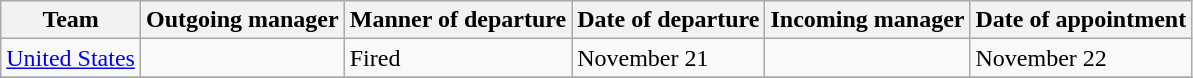<table class="wikitable sortable">
<tr>
<th>Team</th>
<th>Outgoing manager</th>
<th>Manner of departure</th>
<th>Date of departure</th>
<th>Incoming manager</th>
<th>Date of appointment</th>
</tr>
<tr>
<td><a href='#'>United States</a></td>
<td> </td>
<td>Fired</td>
<td>November 21</td>
<td> </td>
<td>November 22</td>
</tr>
<tr>
</tr>
</table>
